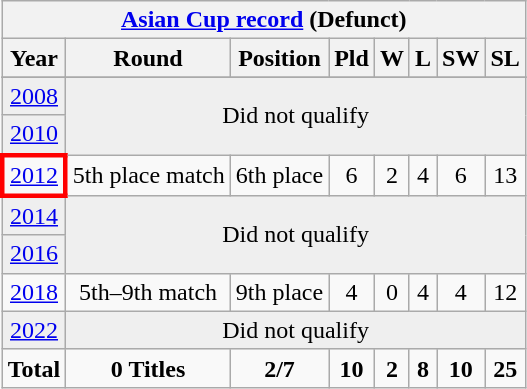<table class="wikitable" style="text-align: center;">
<tr>
<th colspan=8><a href='#'>Asian Cup record</a> (Defunct)</th>
</tr>
<tr>
<th>Year</th>
<th>Round</th>
<th>Position</th>
<th>Pld</th>
<th>W</th>
<th>L</th>
<th>SW</th>
<th>SL</th>
</tr>
<tr>
</tr>
<tr bgcolor="efefef">
<td> <a href='#'>2008</a></td>
<td colspan=8 rowspan=2>Did not qualify</td>
</tr>
<tr bgcolor="efefef">
<td> <a href='#'>2010</a></td>
</tr>
<tr>
<td style="border: 3px solid red"> <a href='#'>2012</a></td>
<td>5th place match</td>
<td>6th place</td>
<td>6</td>
<td>2</td>
<td>4</td>
<td>6</td>
<td>13</td>
</tr>
<tr bgcolor="efefef">
<td> <a href='#'>2014</a></td>
<td colspan=8 rowspan=2>Did not qualify</td>
</tr>
<tr bgcolor="efefef">
<td> <a href='#'>2016</a></td>
</tr>
<tr>
<td> <a href='#'>2018</a></td>
<td>5th–9th match</td>
<td>9th place</td>
<td>4</td>
<td>0</td>
<td>4</td>
<td>4</td>
<td>12</td>
</tr>
<tr bgcolor="efefef">
<td> <a href='#'>2022</a></td>
<td colspan=7 rowspan=1>Did not qualify</td>
</tr>
<tr>
<td><strong>Total</strong></td>
<td><strong>0 Titles</strong></td>
<td><strong>2/7</strong></td>
<td><strong>10</strong></td>
<td><strong>2</strong></td>
<td><strong>8</strong></td>
<td><strong>10</strong></td>
<td><strong>25</strong></td>
</tr>
</table>
